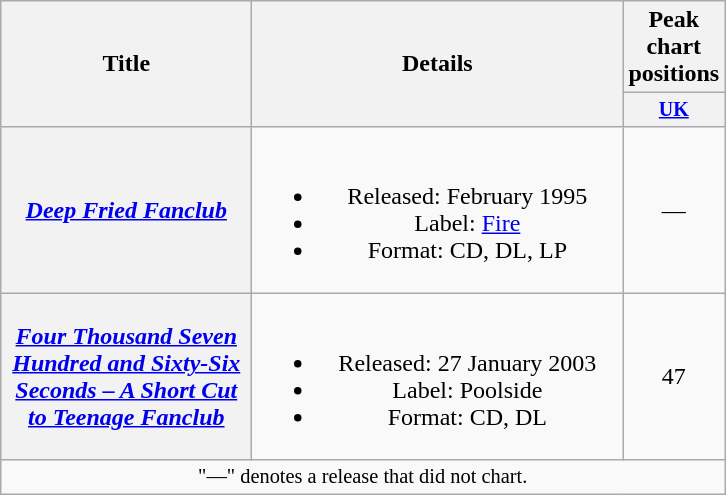<table class="wikitable plainrowheaders" style="text-align:center;">
<tr>
<th rowspan="2" style="width:10em;">Title</th>
<th rowspan="2" style="width:15em;">Details</th>
<th colspan="1">Peak chart positions</th>
</tr>
<tr style="font-size:smaller;">
<th width="35"><a href='#'>UK</a><br></th>
</tr>
<tr>
<th scope="row"><em><a href='#'>Deep Fried Fanclub</a></em></th>
<td><br><ul><li>Released: February 1995</li><li>Label: <a href='#'>Fire</a></li><li>Format: CD, DL, LP</li></ul></td>
<td>—</td>
</tr>
<tr>
<th scope="row"><em><a href='#'>Four Thousand Seven Hundred and Sixty-Six Seconds – A Short Cut to Teenage Fanclub</a></em></th>
<td><br><ul><li>Released: 27 January 2003</li><li>Label: Poolside</li><li>Format: CD, DL</li></ul></td>
<td>47</td>
</tr>
<tr>
<td colspan="10" style="text-align:center; font-size:85%">"—" denotes a release that did not chart.</td>
</tr>
</table>
